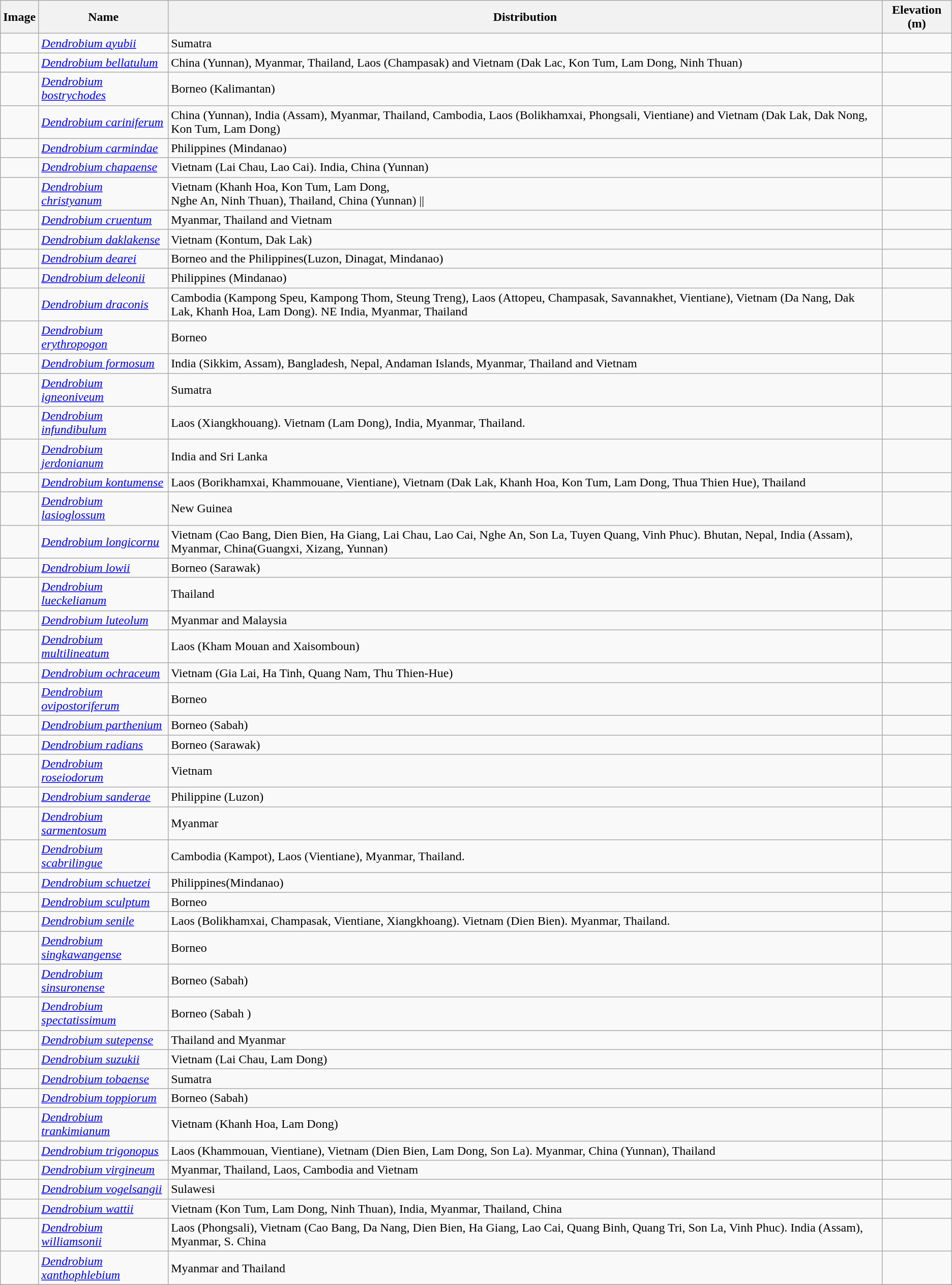<table class="wikitable collapsible">
<tr>
<th>Image</th>
<th>Name</th>
<th>Distribution</th>
<th>Elevation (m)</th>
</tr>
<tr>
<td></td>
<td><em><a href='#'>Dendrobium ayubii</a></em> </td>
<td>Sumatra</td>
<td></td>
</tr>
<tr>
<td></td>
<td><em><a href='#'>Dendrobium bellatulum</a></em> </td>
<td>China (Yunnan), Myanmar, Thailand, Laos (Champasak) and Vietnam (Dak Lac, Kon Tum, Lam Dong, Ninh Thuan)</td>
<td></td>
</tr>
<tr>
<td></td>
<td><em><a href='#'>Dendrobium bostrychodes</a></em> </td>
<td>Borneo (Kalimantan)</td>
<td></td>
</tr>
<tr>
<td></td>
<td><em><a href='#'>Dendrobium cariniferum</a></em> </td>
<td>China (Yunnan), India (Assam), Myanmar, Thailand, Cambodia, Laos (Bolikhamxai, Phongsali, Vientiane) and Vietnam (Dak Lak, Dak Nong, Kon Tum, Lam Dong)</td>
<td></td>
</tr>
<tr>
<td></td>
<td><em><a href='#'>Dendrobium carmindae</a></em> </td>
<td>Philippines (Mindanao)</td>
<td></td>
</tr>
<tr>
<td></td>
<td><em><a href='#'>Dendrobium chapaense</a></em> </td>
<td>Vietnam (Lai Chau, Lao Cai). India, China (Yunnan)</td>
<td></td>
</tr>
<tr>
<td></td>
<td><em><a href='#'>Dendrobium christyanum</a></em> </td>
<td>Vietnam (Khanh Hoa, Kon Tum, Lam Dong,<br>Nghe An, Ninh Thuan), Thailand, China (Yunnan) ||</td>
</tr>
<tr>
<td></td>
<td><em><a href='#'>Dendrobium cruentum</a></em> </td>
<td>Myanmar, Thailand and Vietnam</td>
<td></td>
</tr>
<tr>
<td></td>
<td><em><a href='#'>Dendrobium daklakense</a></em> </td>
<td>Vietnam (Kontum, Dak Lak)</td>
<td></td>
</tr>
<tr>
<td></td>
<td><em><a href='#'>Dendrobium dearei</a></em> </td>
<td>Borneo and the Philippines(Luzon, Dinagat, Mindanao)</td>
<td></td>
</tr>
<tr>
<td></td>
<td><em><a href='#'>Dendrobium deleonii</a></em> </td>
<td>Philippines (Mindanao)</td>
<td></td>
</tr>
<tr>
<td></td>
<td><em><a href='#'>Dendrobium draconis</a></em> </td>
<td>Cambodia (Kampong Speu, Kampong Thom, Steung Treng), Laos (Attopeu, Champasak, Savannakhet, Vientiane), Vietnam (Da Nang, Dak Lak, Khanh Hoa, Lam Dong). NE India, Myanmar, Thailand</td>
<td></td>
</tr>
<tr>
<td></td>
<td><em><a href='#'>Dendrobium erythropogon</a></em> </td>
<td>Borneo</td>
<td></td>
</tr>
<tr>
<td></td>
<td><em><a href='#'>Dendrobium formosum</a></em> </td>
<td>India (Sikkim, Assam), Bangladesh, Nepal, Andaman Islands, Myanmar, Thailand and Vietnam</td>
<td></td>
</tr>
<tr>
<td></td>
<td><em><a href='#'>Dendrobium igneoniveum </a></em> </td>
<td>Sumatra</td>
<td></td>
</tr>
<tr>
<td></td>
<td><em><a href='#'>Dendrobium infundibulum</a></em> </td>
<td>Laos (Xiangkhouang). Vietnam (Lam Dong), India, Myanmar, Thailand.</td>
<td></td>
</tr>
<tr>
<td></td>
<td><em><a href='#'>Dendrobium jerdonianum </a></em> </td>
<td>India and Sri Lanka</td>
<td></td>
</tr>
<tr>
<td></td>
<td><em><a href='#'>Dendrobium kontumense</a></em> </td>
<td>Laos (Borikhamxai, Khammouane, Vientiane), Vietnam (Dak Lak, Khanh Hoa, Kon Tum, Lam Dong, Thua Thien Hue), Thailand</td>
<td></td>
</tr>
<tr>
<td></td>
<td><em><a href='#'>Dendrobium lasioglossum</a></em> </td>
<td>New Guinea</td>
<td></td>
</tr>
<tr>
<td></td>
<td><em><a href='#'>Dendrobium longicornu</a></em> </td>
<td>Vietnam (Cao Bang, Dien Bien, Ha Giang, Lai Chau, Lao Cai, Nghe An, Son La, Tuyen Quang, Vinh Phuc). Bhutan, Nepal, India (Assam), Myanmar, China(Guangxi, Xizang, Yunnan)</td>
<td></td>
</tr>
<tr>
<td></td>
<td><em><a href='#'>Dendrobium lowii</a></em> </td>
<td>Borneo (Sarawak)</td>
<td></td>
</tr>
<tr>
<td></td>
<td><em><a href='#'>Dendrobium lueckelianum</a></em> </td>
<td>Thailand</td>
<td></td>
</tr>
<tr>
<td></td>
<td><em><a href='#'>Dendrobium luteolum</a></em> </td>
<td>Myanmar and Malaysia</td>
<td></td>
</tr>
<tr>
<td></td>
<td><em><a href='#'>Dendrobium multilineatum</a></em> </td>
<td>Laos (Kham Mouan and Xaisomboun)</td>
<td></td>
</tr>
<tr>
<td></td>
<td><em><a href='#'>Dendrobium ochraceum</a></em> </td>
<td>Vietnam (Gia Lai, Ha Tinh, Quang Nam, Thu Thien-Hue)</td>
<td></td>
</tr>
<tr>
<td></td>
<td><em><a href='#'>Dendrobium ovipostoriferum </a></em> </td>
<td>Borneo</td>
<td></td>
</tr>
<tr>
<td></td>
<td><em><a href='#'>Dendrobium parthenium</a></em> </td>
<td>Borneo (Sabah)</td>
<td></td>
</tr>
<tr>
<td></td>
<td><em><a href='#'>Dendrobium radians</a></em> </td>
<td>Borneo (Sarawak)</td>
<td></td>
</tr>
<tr>
<td></td>
<td><em><a href='#'>Dendrobium roseiodorum </a></em> </td>
<td>Vietnam</td>
<td></td>
</tr>
<tr>
<td></td>
<td><em><a href='#'>Dendrobium sanderae</a></em> </td>
<td>Philippine (Luzon)</td>
<td></td>
</tr>
<tr>
<td></td>
<td><em><a href='#'>Dendrobium sarmentosum </a></em> </td>
<td>Myanmar</td>
<td></td>
</tr>
<tr>
<td></td>
<td><em><a href='#'>Dendrobium scabrilingue</a></em> </td>
<td>Cambodia (Kampot), Laos (Vientiane), Myanmar, Thailand.</td>
<td></td>
</tr>
<tr>
<td></td>
<td><em><a href='#'>Dendrobium schuetzei</a></em> </td>
<td>Philippines(Mindanao)</td>
<td></td>
</tr>
<tr>
<td></td>
<td><em><a href='#'>Dendrobium sculptum</a></em> </td>
<td>Borneo</td>
<td></td>
</tr>
<tr>
<td></td>
<td><em><a href='#'>Dendrobium senile</a></em> </td>
<td>Laos (Bolikhamxai, Champasak, Vientiane, Xiangkhoang). Vietnam (Dien Bien). Myanmar, Thailand.</td>
<td></td>
</tr>
<tr>
<td></td>
<td><em><a href='#'>Dendrobium singkawangense</a></em> </td>
<td>Borneo</td>
<td></td>
</tr>
<tr>
<td></td>
<td><em><a href='#'>Dendrobium sinsuronense</a></em> </td>
<td>Borneo (Sabah)</td>
<td></td>
</tr>
<tr>
<td></td>
<td><em><a href='#'>Dendrobium spectatissimum</a></em> </td>
<td>Borneo (Sabah )</td>
<td></td>
</tr>
<tr>
<td></td>
<td><em><a href='#'>Dendrobium sutepense</a></em> </td>
<td>Thailand and Myanmar</td>
<td></td>
</tr>
<tr>
<td></td>
<td><em><a href='#'>Dendrobium suzukii </a></em> </td>
<td>Vietnam (Lai Chau, Lam Dong)</td>
<td></td>
</tr>
<tr>
<td></td>
<td><em><a href='#'>Dendrobium tobaense</a></em> </td>
<td>Sumatra</td>
<td></td>
</tr>
<tr>
<td></td>
<td><em><a href='#'>Dendrobium toppiorum</a></em> </td>
<td>Borneo (Sabah)</td>
<td></td>
</tr>
<tr>
<td></td>
<td><em><a href='#'>Dendrobium trankimianum</a></em> </td>
<td>Vietnam (Khanh Hoa, Lam Dong)</td>
<td></td>
</tr>
<tr>
<td></td>
<td><em><a href='#'>Dendrobium trigonopus</a></em> </td>
<td>Laos (Khammouan, Vientiane), Vietnam (Dien Bien, Lam Dong, Son La). Myanmar, China (Yunnan), Thailand</td>
<td></td>
</tr>
<tr>
<td></td>
<td><em><a href='#'>Dendrobium virgineum</a></em> </td>
<td>Myanmar, Thailand, Laos, Cambodia and Vietnam</td>
<td></td>
</tr>
<tr>
<td></td>
<td><em><a href='#'>Dendrobium vogelsangii </a></em> </td>
<td>Sulawesi</td>
<td></td>
</tr>
<tr>
<td></td>
<td><em><a href='#'>Dendrobium wattii</a></em> </td>
<td>Vietnam (Kon Tum, Lam Dong, Ninh Thuan), India, Myanmar, Thailand, China</td>
<td></td>
</tr>
<tr>
<td></td>
<td><em><a href='#'>Dendrobium williamsonii</a></em> </td>
<td>Laos (Phongsali), Vietnam (Cao Bang, Da Nang, Dien Bien, Ha Giang, Lao Cai, Quang Binh, Quang Tri, Son La, Vinh Phuc). India (Assam), Myanmar, S. China</td>
<td></td>
</tr>
<tr>
<td></td>
<td><em><a href='#'>Dendrobium xanthophlebium</a></em> </td>
<td>Myanmar and Thailand</td>
<td></td>
</tr>
<tr>
</tr>
</table>
